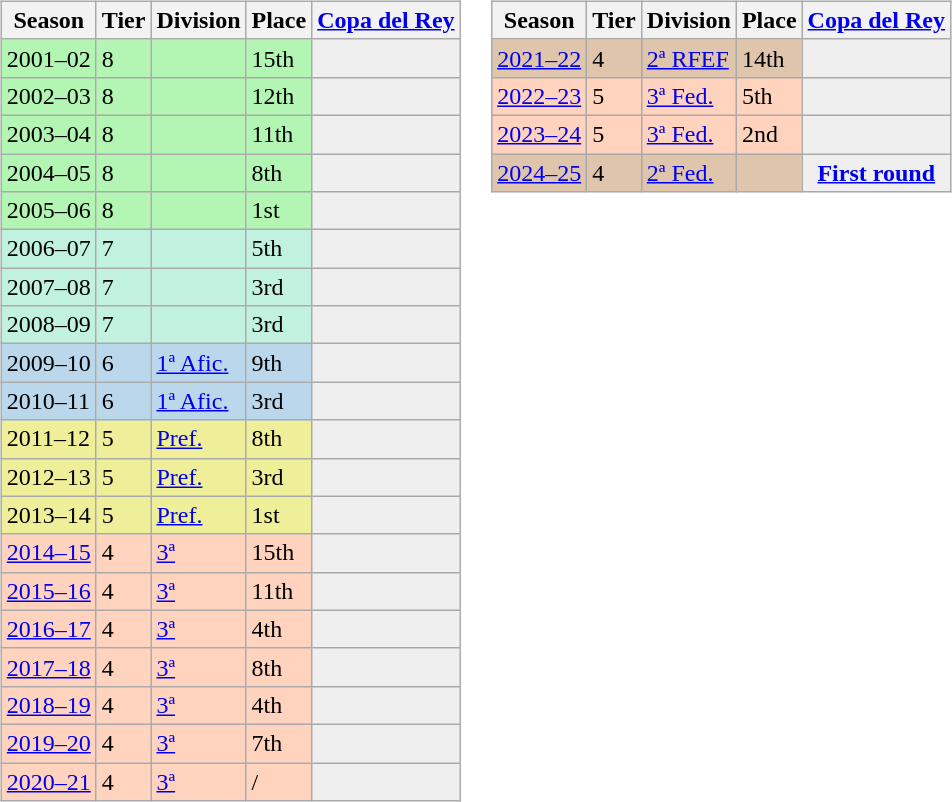<table>
<tr>
<td valign="top" width=0%><br><table class="wikitable">
<tr style="background:#f0f6fa;">
<th>Season</th>
<th>Tier</th>
<th>Division</th>
<th>Place</th>
<th><a href='#'>Copa del Rey</a></th>
</tr>
<tr>
<td style="background:#B3F5B3;">2001–02</td>
<td style="background:#B3F5B3;">8</td>
<td style="background:#B3F5B3;"></td>
<td style="background:#B3F5B3;">15th</td>
<th style="background:#efefef;"></th>
</tr>
<tr>
<td style="background:#B3F5B3;">2002–03</td>
<td style="background:#B3F5B3;">8</td>
<td style="background:#B3F5B3;"></td>
<td style="background:#B3F5B3;">12th</td>
<th style="background:#efefef;"></th>
</tr>
<tr>
<td style="background:#B3F5B3;">2003–04</td>
<td style="background:#B3F5B3;">8</td>
<td style="background:#B3F5B3;"></td>
<td style="background:#B3F5B3;">11th</td>
<th style="background:#efefef;"></th>
</tr>
<tr>
<td style="background:#B3F5B3;">2004–05</td>
<td style="background:#B3F5B3;">8</td>
<td style="background:#B3F5B3;"></td>
<td style="background:#B3F5B3;">8th</td>
<th style="background:#efefef;"></th>
</tr>
<tr>
<td style="background:#B3F5B3;">2005–06</td>
<td style="background:#B3F5B3;">8</td>
<td style="background:#B3F5B3;"></td>
<td style="background:#B3F5B3;">1st</td>
<th style="background:#efefef;"></th>
</tr>
<tr>
<td style="background:#C0F2DF;">2006–07</td>
<td style="background:#C0F2DF;">7</td>
<td style="background:#C0F2DF;"></td>
<td style="background:#C0F2DF;">5th</td>
<th style="background:#efefef;"></th>
</tr>
<tr>
<td style="background:#C0F2DF;">2007–08</td>
<td style="background:#C0F2DF;">7</td>
<td style="background:#C0F2DF;"></td>
<td style="background:#C0F2DF;">3rd</td>
<th style="background:#efefef;"></th>
</tr>
<tr>
<td style="background:#C0F2DF;">2008–09</td>
<td style="background:#C0F2DF;">7</td>
<td style="background:#C0F2DF;"></td>
<td style="background:#C0F2DF;">3rd</td>
<th style="background:#efefef;"></th>
</tr>
<tr>
<td style="background:#BBD7EC;">2009–10</td>
<td style="background:#BBD7EC;">6</td>
<td style="background:#BBD7EC;"><a href='#'>1ª Afic.</a></td>
<td style="background:#BBD7EC;">9th</td>
<th style="background:#efefef;"></th>
</tr>
<tr>
<td style="background:#BBD7EC;">2010–11</td>
<td style="background:#BBD7EC;">6</td>
<td style="background:#BBD7EC;"><a href='#'>1ª Afic.</a></td>
<td style="background:#BBD7EC;">3rd</td>
<th style="background:#efefef;"></th>
</tr>
<tr>
<td style="background:#EFEF99;">2011–12</td>
<td style="background:#EFEF99;">5</td>
<td style="background:#EFEF99;"><a href='#'>Pref.</a></td>
<td style="background:#EFEF99;">8th</td>
<th style="background:#efefef;"></th>
</tr>
<tr>
<td style="background:#EFEF99;">2012–13</td>
<td style="background:#EFEF99;">5</td>
<td style="background:#EFEF99;"><a href='#'>Pref.</a></td>
<td style="background:#EFEF99;">3rd</td>
<th style="background:#efefef;"></th>
</tr>
<tr>
<td style="background:#EFEF99;">2013–14</td>
<td style="background:#EFEF99;">5</td>
<td style="background:#EFEF99;"><a href='#'>Pref.</a></td>
<td style="background:#EFEF99;">1st</td>
<th style="background:#efefef;"></th>
</tr>
<tr>
<td style="background:#FFD3BD;"><a href='#'>2014–15</a></td>
<td style="background:#FFD3BD;">4</td>
<td style="background:#FFD3BD;"><a href='#'>3ª</a></td>
<td style="background:#FFD3BD;">15th</td>
<td style="background:#efefef;"></td>
</tr>
<tr>
<td style="background:#FFD3BD;"><a href='#'>2015–16</a></td>
<td style="background:#FFD3BD;">4</td>
<td style="background:#FFD3BD;"><a href='#'>3ª</a></td>
<td style="background:#FFD3BD;">11th</td>
<td style="background:#efefef;"></td>
</tr>
<tr>
<td style="background:#FFD3BD;"><a href='#'>2016–17</a></td>
<td style="background:#FFD3BD;">4</td>
<td style="background:#FFD3BD;"><a href='#'>3ª</a></td>
<td style="background:#FFD3BD;">4th</td>
<td style="background:#efefef;"></td>
</tr>
<tr>
<td style="background:#FFD3BD;"><a href='#'>2017–18</a></td>
<td style="background:#FFD3BD;">4</td>
<td style="background:#FFD3BD;"><a href='#'>3ª</a></td>
<td style="background:#FFD3BD;">8th</td>
<td style="background:#efefef;"></td>
</tr>
<tr>
<td style="background:#FFD3BD;"><a href='#'>2018–19</a></td>
<td style="background:#FFD3BD;">4</td>
<td style="background:#FFD3BD;"><a href='#'>3ª</a></td>
<td style="background:#FFD3BD;">4th</td>
<td style="background:#efefef;"></td>
</tr>
<tr>
<td style="background:#FFD3BD;"><a href='#'>2019–20</a></td>
<td style="background:#FFD3BD;">4</td>
<td style="background:#FFD3BD;"><a href='#'>3ª</a></td>
<td style="background:#FFD3BD;">7th</td>
<td style="background:#efefef;"></td>
</tr>
<tr>
<td style="background:#FFD3BD;"><a href='#'>2020–21</a></td>
<td style="background:#FFD3BD;">4</td>
<td style="background:#FFD3BD;"><a href='#'>3ª</a></td>
<td style="background:#FFD3BD;"> / </td>
<th style="background:#efefef;"></th>
</tr>
</table>
</td>
<td valign="top" width=0%><br><table class="wikitable">
<tr style="background:#f0f6fa;">
<th>Season</th>
<th>Tier</th>
<th>Division</th>
<th>Place</th>
<th><a href='#'>Copa del Rey</a></th>
</tr>
<tr>
<td style="background:#DEC5AB;"><a href='#'>2021–22</a></td>
<td style="background:#DEC5AB;">4</td>
<td style="background:#DEC5AB;"><a href='#'>2ª RFEF</a></td>
<td style="background:#DEC5AB;">14th</td>
<th style="background:#efefef;"></th>
</tr>
<tr>
<td style="background:#FFD3BD;"><a href='#'>2022–23</a></td>
<td style="background:#FFD3BD;">5</td>
<td style="background:#FFD3BD;"><a href='#'>3ª Fed.</a></td>
<td style="background:#FFD3BD;">5th</td>
<th style="background:#efefef;"></th>
</tr>
<tr>
<td style="background:#FFD3BD;"><a href='#'>2023–24</a></td>
<td style="background:#FFD3BD;">5</td>
<td style="background:#FFD3BD;"><a href='#'>3ª Fed.</a></td>
<td style="background:#FFD3BD;">2nd</td>
<th style="background:#efefef;"></th>
</tr>
<tr>
<td style="background:#DEC5AB;"><a href='#'>2024–25</a></td>
<td style="background:#DEC5AB;">4</td>
<td style="background:#DEC5AB;"><a href='#'>2ª Fed.</a></td>
<td style="background:#DEC5AB;"></td>
<th style="background:#efefef;"><a href='#'>First round</a></th>
</tr>
</table>
</td>
</tr>
</table>
